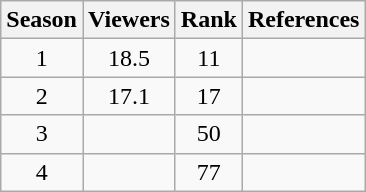<table class="wikitable" style="text-align:center">
<tr>
<th scope="col">Season</th>
<th scope="col">Viewers<br></th>
<th scope="col">Rank<br></th>
<th scope="col">References</th>
</tr>
<tr>
<td>1<br></td>
<td>18.5</td>
<td>11</td>
<td></td>
</tr>
<tr>
<td>2<br></td>
<td>17.1</td>
<td>17</td>
<td></td>
</tr>
<tr>
<td>3<br></td>
<td></td>
<td>50</td>
<td></td>
</tr>
<tr>
<td>4<br></td>
<td></td>
<td>77</td>
<td></td>
</tr>
</table>
